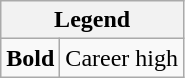<table class="wikitable mw-collapsible mw-collapsed">
<tr>
<th colspan="2">Legend</th>
</tr>
<tr>
<td><strong>Bold</strong></td>
<td>Career high</td>
</tr>
</table>
